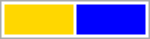<table style=" width: 100px; border: 1px solid #aaaaaa">
<tr>
<td style="background-color:gold"> </td>
<td style="background-color:blue"> </td>
</tr>
</table>
